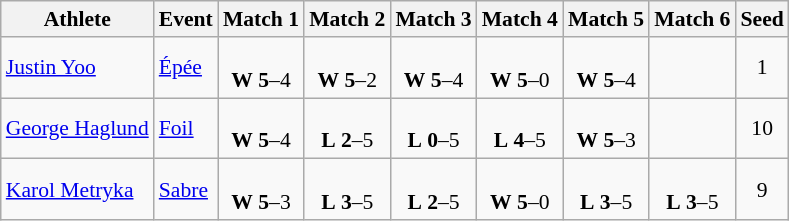<table class="wikitable" border="1" style="font-size:90%">
<tr>
<th>Athlete</th>
<th>Event</th>
<th>Match 1</th>
<th>Match 2</th>
<th>Match 3</th>
<th>Match 4</th>
<th>Match 5</th>
<th>Match 6</th>
<th>Seed</th>
</tr>
<tr align=center>
<td align=left><a href='#'>Justin Yoo</a></td>
<td align=left><a href='#'>Épée</a></td>
<td><br><strong>W</strong> <strong>5</strong>–4</td>
<td><br><strong>W</strong> <strong>5</strong>–2</td>
<td><br><strong>W</strong> <strong>5</strong>–4</td>
<td><br><strong>W</strong> <strong>5</strong>–0</td>
<td><br><strong>W</strong> <strong>5</strong>–4</td>
<td></td>
<td>1</td>
</tr>
<tr align=center>
<td align=left><a href='#'>George Haglund</a></td>
<td align=left><a href='#'>Foil</a></td>
<td><br><strong>W</strong> <strong>5</strong>–4</td>
<td><br><strong>L</strong> <strong>2</strong>–5</td>
<td><br><strong>L</strong> <strong>0</strong>–5</td>
<td><br><strong>L</strong> <strong>4</strong>–5</td>
<td><br><strong>W</strong> <strong>5</strong>–3</td>
<td></td>
<td>10</td>
</tr>
<tr align=center>
<td align=left><a href='#'>Karol Metryka</a></td>
<td align=left><a href='#'>Sabre</a></td>
<td><br><strong>W</strong> <strong>5</strong>–3</td>
<td><br><strong>L</strong> <strong>3</strong>–5</td>
<td><br><strong>L</strong> <strong>2</strong>–5</td>
<td><br><strong>W</strong> <strong>5</strong>–0</td>
<td><br><strong>L</strong> <strong>3</strong>–5</td>
<td><br><strong>L</strong> <strong>3</strong>–5</td>
<td>9</td>
</tr>
</table>
